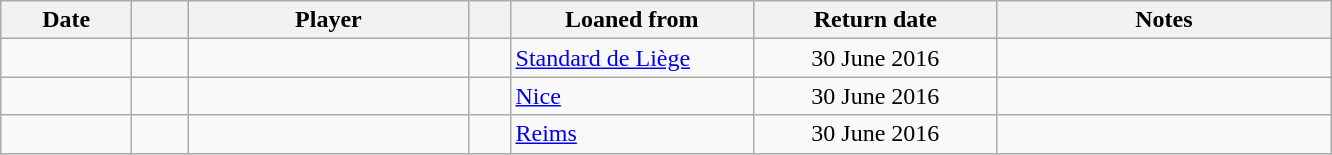<table class="wikitable sortable">
<tr>
<th style="width:80px;">Date</th>
<th style="width:30px;"></th>
<th style="width:180px;">Player</th>
<th style="width:20px;"></th>
<th style="width:155px;">Loaned from</th>
<th style="width:155px;" class="unsortable">Return date</th>
<th style="width:215px;" class="unsortable">Notes</th>
</tr>
<tr>
<td></td>
<td align=center></td>
<td> </td>
<td></td>
<td> <a href='#'>Standard de Liège</a></td>
<td align=center>30 June 2016</td>
<td align=center></td>
</tr>
<tr>
<td></td>
<td align=center></td>
<td> </td>
<td></td>
<td> <a href='#'>Nice</a></td>
<td align=center>30 June 2016</td>
<td align=center></td>
</tr>
<tr>
<td></td>
<td align=center></td>
<td> </td>
<td></td>
<td> <a href='#'>Reims</a></td>
<td align=center>30 June 2016</td>
<td align=center></td>
</tr>
</table>
